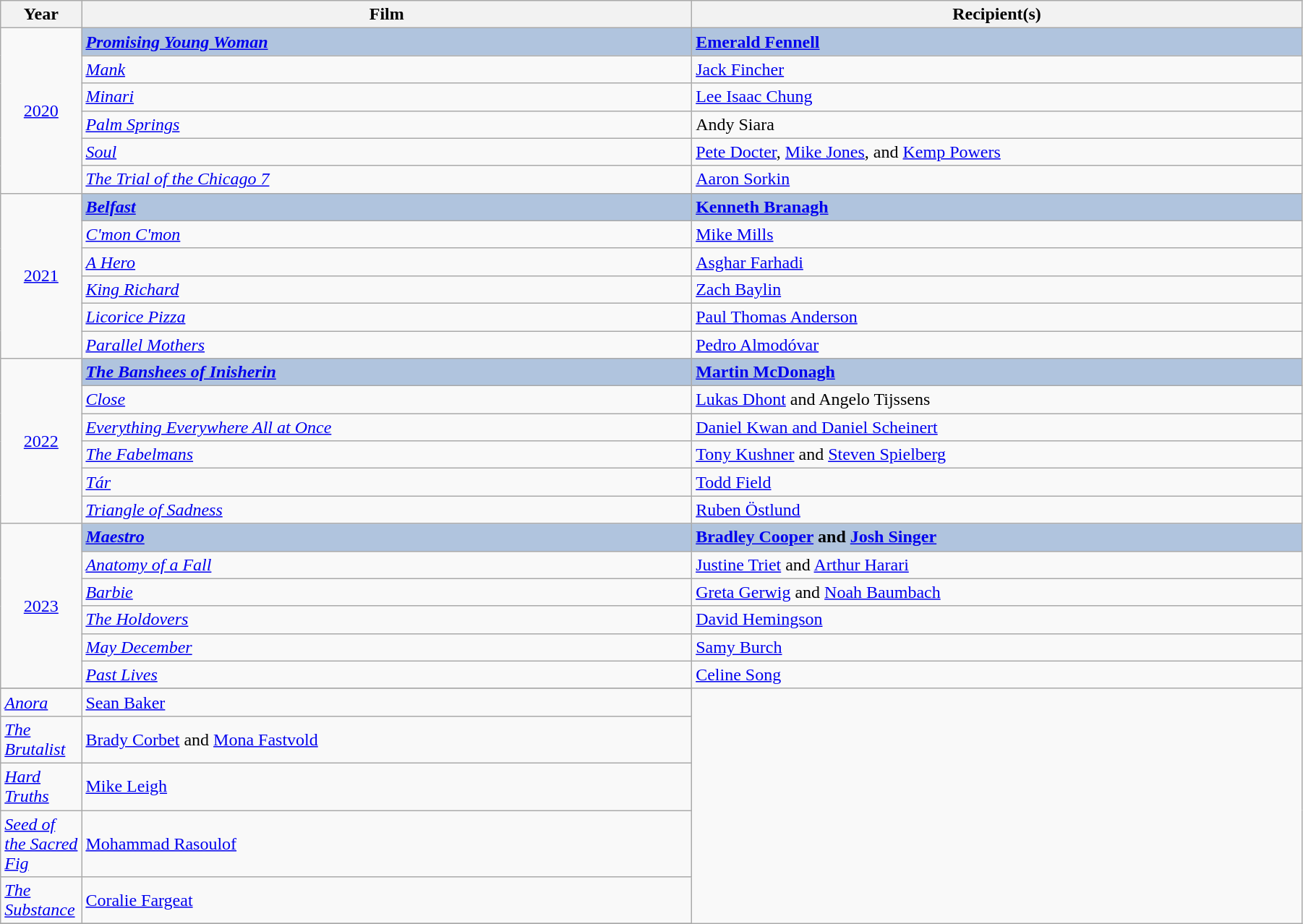<table class="wikitable" width="95%" cellpadding="5">
<tr>
<th width="5%">Year</th>
<th width="45%">Film</th>
<th width="45%">Recipient(s)</th>
</tr>
<tr>
<td rowspan="6" style="text-align:center;"><a href='#'>2020</a><br></td>
<td style="background:#B0C4DE;"><strong><em><a href='#'>Promising Young Woman</a></em></strong></td>
<td style="background:#B0C4DE;"><strong><a href='#'>Emerald Fennell</a></strong></td>
</tr>
<tr>
<td><em><a href='#'>Mank</a></em></td>
<td><a href='#'>Jack Fincher</a></td>
</tr>
<tr>
<td><em><a href='#'>Minari</a></em></td>
<td><a href='#'>Lee Isaac Chung</a></td>
</tr>
<tr>
<td><em><a href='#'>Palm Springs</a></em></td>
<td>Andy Siara</td>
</tr>
<tr>
<td><em><a href='#'>Soul</a></em></td>
<td><a href='#'>Pete Docter</a>, <a href='#'>Mike Jones</a>, and <a href='#'>Kemp Powers</a></td>
</tr>
<tr>
<td><em><a href='#'>The Trial of the Chicago 7</a></em></td>
<td><a href='#'>Aaron Sorkin</a></td>
</tr>
<tr>
<td rowspan="6" style="text-align:center;"><a href='#'>2021</a><br></td>
<td style="background:#B0C4DE;"><strong><em><a href='#'>Belfast</a></em></strong></td>
<td style="background:#B0C4DE;"><strong><a href='#'>Kenneth Branagh</a></strong></td>
</tr>
<tr>
<td><em><a href='#'>C'mon C'mon</a></em></td>
<td><a href='#'>Mike Mills</a></td>
</tr>
<tr>
<td><em><a href='#'>A Hero</a></em></td>
<td><a href='#'>Asghar Farhadi</a></td>
</tr>
<tr>
<td><em><a href='#'>King Richard</a></em></td>
<td><a href='#'>Zach Baylin</a></td>
</tr>
<tr>
<td><em><a href='#'>Licorice Pizza</a></em></td>
<td><a href='#'>Paul Thomas Anderson</a></td>
</tr>
<tr>
<td><em><a href='#'>Parallel Mothers</a></em></td>
<td><a href='#'>Pedro Almodóvar</a></td>
</tr>
<tr>
<td rowspan="6" style="text-align:center;"><a href='#'>2022</a><br></td>
<td style="background:#B0C4DE;"><strong><em><a href='#'>The Banshees of Inisherin</a></em></strong></td>
<td style="background:#B0C4DE;"><strong><a href='#'>Martin McDonagh</a></strong></td>
</tr>
<tr>
<td><em><a href='#'>Close</a></em></td>
<td><a href='#'>Lukas Dhont</a> and Angelo Tijssens</td>
</tr>
<tr>
<td><em><a href='#'>Everything Everywhere All at Once</a></em></td>
<td><a href='#'>Daniel Kwan and Daniel Scheinert</a></td>
</tr>
<tr>
<td><em><a href='#'>The Fabelmans</a></em></td>
<td><a href='#'>Tony Kushner</a> and <a href='#'>Steven Spielberg</a></td>
</tr>
<tr>
<td><em><a href='#'>Tár</a></em></td>
<td><a href='#'>Todd Field</a></td>
</tr>
<tr>
<td><em><a href='#'>Triangle of Sadness</a></em></td>
<td><a href='#'>Ruben Östlund</a></td>
</tr>
<tr>
<td rowspan="6" style="text-align:center;"><a href='#'>2023</a><br></td>
<td style="background:#B0C4DE;"><strong><em><a href='#'>Maestro</a></em></strong></td>
<td style="background:#B0C4DE;"><strong><a href='#'>Bradley Cooper</a> and <a href='#'>Josh Singer</a></strong></td>
</tr>
<tr>
<td><em><a href='#'>Anatomy of a Fall</a></em></td>
<td><a href='#'>Justine Triet</a> and <a href='#'>Arthur Harari</a></td>
</tr>
<tr>
<td><em><a href='#'>Barbie</a></em></td>
<td><a href='#'>Greta Gerwig</a> and <a href='#'>Noah Baumbach</a></td>
</tr>
<tr>
<td><em><a href='#'>The Holdovers</a></em></td>
<td><a href='#'>David Hemingson</a></td>
</tr>
<tr>
<td><em><a href='#'>May December</a></em></td>
<td><a href='#'>Samy Burch</a></td>
</tr>
<tr>
<td><em><a href='#'>Past Lives</a></em></td>
<td><a href='#'>Celine Song</a></td>
</tr>
<tr | rowspan="6" style="text-align:center;"| >
</tr>
<tr>
<td><em><a href='#'>Anora</a></em></td>
<td><a href='#'>Sean Baker</a></td>
</tr>
<tr>
<td><em><a href='#'>The Brutalist</a></em></td>
<td><a href='#'>Brady Corbet</a> and <a href='#'>Mona Fastvold</a></td>
</tr>
<tr>
<td><em><a href='#'>Hard Truths</a></em></td>
<td><a href='#'>Mike Leigh</a></td>
</tr>
<tr>
<td><em><a href='#'>Seed of the Sacred Fig</a></em></td>
<td><a href='#'>Mohammad Rasoulof</a></td>
</tr>
<tr>
<td><em><a href='#'> The Substance</a></em></td>
<td><a href='#'>Coralie Fargeat</a></td>
</tr>
<tr>
</tr>
</table>
